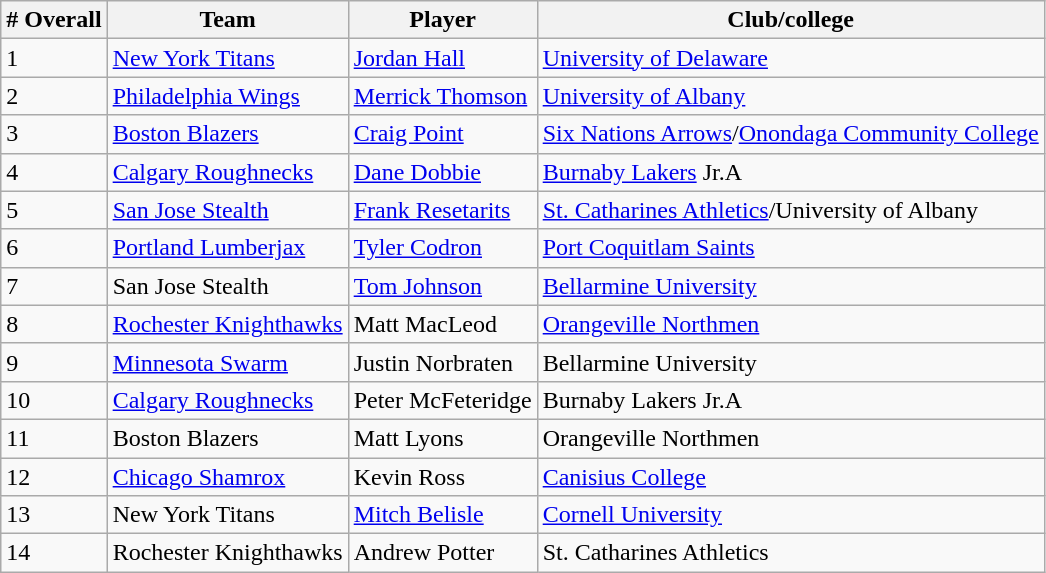<table class="wikitable">
<tr>
<th># Overall</th>
<th>Team</th>
<th>Player</th>
<th>Club/college</th>
</tr>
<tr>
<td>1</td>
<td><a href='#'>New York Titans</a></td>
<td><a href='#'>Jordan Hall</a></td>
<td><a href='#'>University of Delaware</a></td>
</tr>
<tr>
<td>2</td>
<td><a href='#'>Philadelphia Wings</a></td>
<td><a href='#'>Merrick Thomson</a></td>
<td><a href='#'>University of Albany</a></td>
</tr>
<tr>
<td>3</td>
<td><a href='#'>Boston Blazers</a></td>
<td><a href='#'>Craig Point</a></td>
<td><a href='#'>Six Nations Arrows</a>/<a href='#'>Onondaga Community College</a></td>
</tr>
<tr>
<td>4</td>
<td><a href='#'>Calgary Roughnecks</a></td>
<td><a href='#'>Dane Dobbie</a></td>
<td><a href='#'>Burnaby Lakers</a> Jr.A</td>
</tr>
<tr>
<td>5</td>
<td><a href='#'>San Jose Stealth</a></td>
<td><a href='#'>Frank Resetarits</a></td>
<td><a href='#'>St. Catharines Athletics</a>/University of Albany</td>
</tr>
<tr>
<td>6</td>
<td><a href='#'>Portland Lumberjax</a></td>
<td><a href='#'>Tyler Codron</a></td>
<td><a href='#'>Port Coquitlam Saints</a></td>
</tr>
<tr>
<td>7</td>
<td>San Jose Stealth</td>
<td><a href='#'>Tom Johnson</a></td>
<td><a href='#'>Bellarmine University</a></td>
</tr>
<tr>
<td>8</td>
<td><a href='#'>Rochester Knighthawks</a></td>
<td>Matt MacLeod</td>
<td><a href='#'>Orangeville Northmen</a></td>
</tr>
<tr>
<td>9</td>
<td><a href='#'>Minnesota Swarm</a></td>
<td>Justin Norbraten</td>
<td>Bellarmine University</td>
</tr>
<tr>
<td>10</td>
<td><a href='#'>Calgary Roughnecks</a></td>
<td>Peter McFeteridge</td>
<td>Burnaby Lakers Jr.A</td>
</tr>
<tr>
<td>11</td>
<td>Boston Blazers</td>
<td>Matt Lyons</td>
<td>Orangeville Northmen</td>
</tr>
<tr>
<td>12</td>
<td><a href='#'>Chicago Shamrox</a></td>
<td>Kevin Ross</td>
<td><a href='#'>Canisius College</a></td>
</tr>
<tr>
<td>13</td>
<td>New York Titans</td>
<td><a href='#'>Mitch Belisle</a></td>
<td><a href='#'>Cornell University</a></td>
</tr>
<tr>
<td>14</td>
<td>Rochester Knighthawks</td>
<td>Andrew Potter</td>
<td>St. Catharines Athletics</td>
</tr>
</table>
